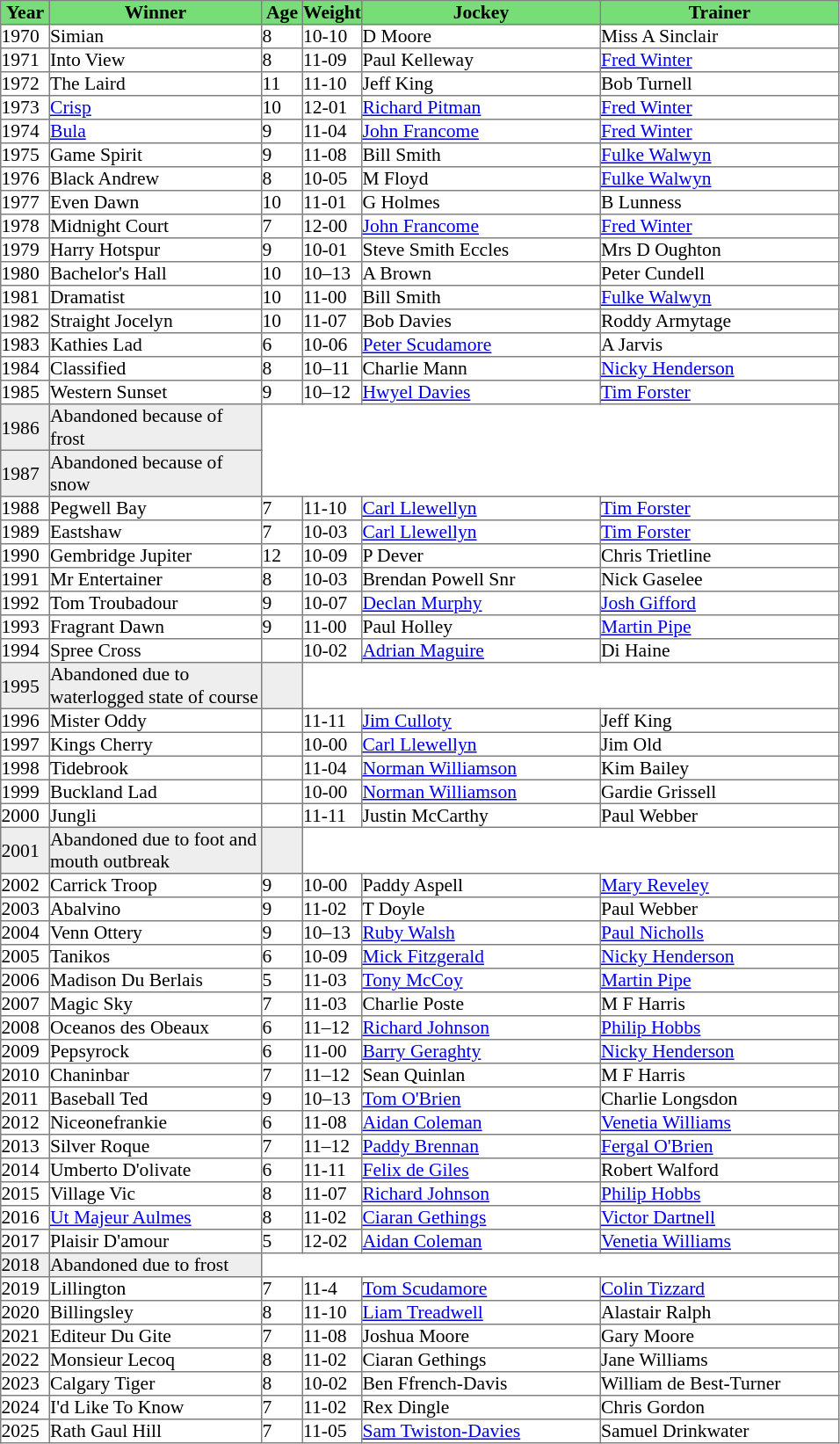<table class = "sortable" | border="1" cellpadding="0" style="border-collapse: collapse; font-size:90%">
<tr bgcolor="#77dd77" align="center">
<td style="width:36px"><strong>Year</strong></td>
<td style="width:160px"><strong>Winner</strong></td>
<td style="width:30px"><strong>Age</strong></td>
<td style="width:40px"><strong>Weight</strong></td>
<td style="width:180px"><strong>Jockey</strong></td>
<td style="width:180px"><strong>Trainer</strong></td>
</tr>
<tr>
<td>1970</td>
<td>Simian</td>
<td>8</td>
<td>10-10</td>
<td>D Moore</td>
<td>Miss A Sinclair</td>
</tr>
<tr>
<td>1971</td>
<td>Into View</td>
<td>8</td>
<td>11-09</td>
<td>Paul Kelleway</td>
<td><a href='#'>Fred Winter</a></td>
</tr>
<tr>
<td>1972</td>
<td>The Laird</td>
<td>11</td>
<td>11-10</td>
<td>Jeff King</td>
<td>Bob Turnell</td>
</tr>
<tr>
<td>1973</td>
<td><a href='#'>Crisp</a></td>
<td>10</td>
<td>12-01</td>
<td><a href='#'>Richard Pitman</a></td>
<td><a href='#'>Fred Winter</a></td>
</tr>
<tr>
<td>1974</td>
<td><a href='#'>Bula</a></td>
<td>9</td>
<td>11-04</td>
<td><a href='#'>John Francome</a></td>
<td><a href='#'>Fred Winter</a></td>
</tr>
<tr>
<td>1975</td>
<td>Game Spirit</td>
<td>9</td>
<td>11-08</td>
<td>Bill Smith</td>
<td><a href='#'>Fulke Walwyn</a></td>
</tr>
<tr>
<td>1976</td>
<td>Black Andrew</td>
<td>8</td>
<td>10-05</td>
<td>M Floyd</td>
<td><a href='#'>Fulke Walwyn</a></td>
</tr>
<tr>
<td>1977</td>
<td>Even Dawn</td>
<td>10</td>
<td>11-01</td>
<td>G Holmes</td>
<td>B Lunness</td>
</tr>
<tr>
<td>1978</td>
<td>Midnight Court</td>
<td>7</td>
<td>12-00</td>
<td><a href='#'>John Francome</a></td>
<td><a href='#'>Fred Winter</a></td>
</tr>
<tr>
<td>1979</td>
<td>Harry Hotspur</td>
<td>9</td>
<td>10-01</td>
<td>Steve Smith Eccles</td>
<td>Mrs D Oughton</td>
</tr>
<tr>
<td>1980</td>
<td>Bachelor's Hall</td>
<td>10</td>
<td>10–13</td>
<td>A Brown</td>
<td>Peter Cundell</td>
</tr>
<tr>
<td>1981</td>
<td>Dramatist</td>
<td>10</td>
<td>11-00</td>
<td>Bill Smith</td>
<td><a href='#'>Fulke Walwyn</a></td>
</tr>
<tr>
<td>1982</td>
<td>Straight Jocelyn</td>
<td>10</td>
<td>11-07</td>
<td>Bob Davies</td>
<td>Roddy Armytage</td>
</tr>
<tr>
<td>1983</td>
<td>Kathies Lad</td>
<td>6</td>
<td>10-06</td>
<td><a href='#'>Peter Scudamore</a></td>
<td>A Jarvis</td>
</tr>
<tr>
<td>1984</td>
<td>Classified</td>
<td>8</td>
<td>10–11</td>
<td>Charlie Mann</td>
<td><a href='#'>Nicky Henderson</a></td>
</tr>
<tr>
<td>1985</td>
<td>Western Sunset</td>
<td>9</td>
<td>10–12</td>
<td><a href='#'>Hwyel Davies</a></td>
<td><a href='#'>Tim Forster</a></td>
</tr>
<tr bgcolor="#eeeeee">
<td>1986<td>Abandoned because of frost</td></td>
</tr>
<tr bgcolor="#eeeeee">
<td>1987<td>Abandoned because of snow</td></td>
</tr>
<tr>
<td>1988</td>
<td>Pegwell Bay</td>
<td>7</td>
<td>11-10</td>
<td><a href='#'>Carl Llewellyn</a></td>
<td><a href='#'>Tim Forster</a></td>
</tr>
<tr>
<td>1989</td>
<td>Eastshaw</td>
<td>7</td>
<td>10-03</td>
<td><a href='#'>Carl Llewellyn</a></td>
<td><a href='#'>Tim Forster</a></td>
</tr>
<tr>
<td>1990</td>
<td>Gembridge Jupiter</td>
<td>12</td>
<td>10-09</td>
<td>P Dever</td>
<td>Chris Trietline</td>
</tr>
<tr>
<td>1991</td>
<td>Mr Entertainer</td>
<td>8</td>
<td>10-03</td>
<td>Brendan Powell Snr</td>
<td>Nick Gaselee</td>
</tr>
<tr>
<td>1992</td>
<td>Tom Troubadour</td>
<td>9</td>
<td>10-07</td>
<td><a href='#'>Declan Murphy</a></td>
<td><a href='#'>Josh Gifford</a></td>
</tr>
<tr>
<td>1993</td>
<td>Fragrant Dawn</td>
<td>9</td>
<td>11-00</td>
<td>Paul Holley</td>
<td><a href='#'>Martin Pipe</a></td>
</tr>
<tr>
<td>1994</td>
<td>Spree Cross</td>
<td></td>
<td>10-02</td>
<td><a href='#'>Adrian Maguire</a></td>
<td>Di Haine</td>
</tr>
<tr bgcolor="#eeeeee">
<td>1995<br><td> Abandoned due to waterlogged state of course </td></td>
<td></td>
</tr>
<tr>
<td>1996</td>
<td>Mister Oddy</td>
<td></td>
<td>11-11</td>
<td><a href='#'>Jim Culloty</a></td>
<td>Jeff King</td>
</tr>
<tr>
<td>1997</td>
<td>Kings Cherry</td>
<td></td>
<td>10-00</td>
<td><a href='#'>Carl Llewellyn</a></td>
<td>Jim Old</td>
</tr>
<tr>
<td>1998</td>
<td>Tidebrook</td>
<td></td>
<td>11-04</td>
<td><a href='#'>Norman Williamson</a></td>
<td>Kim Bailey</td>
</tr>
<tr>
<td>1999</td>
<td>Buckland Lad</td>
<td></td>
<td>10-00</td>
<td><a href='#'>Norman Williamson</a></td>
<td>Gardie Grissell</td>
</tr>
<tr>
<td>2000</td>
<td>Jungli</td>
<td></td>
<td>11-11</td>
<td>Justin McCarthy</td>
<td>Paul Webber</td>
</tr>
<tr bgcolor="#eeeeee">
<td>2001<br><td> Abandoned due to foot and mouth outbreak</td></td>
<td></td>
</tr>
<tr>
<td>2002</td>
<td>Carrick Troop</td>
<td>9</td>
<td>10-00</td>
<td>Paddy Aspell</td>
<td><a href='#'>Mary Reveley</a></td>
</tr>
<tr>
<td>2003</td>
<td>Abalvino</td>
<td>9</td>
<td>11-02</td>
<td>T Doyle</td>
<td>Paul Webber</td>
</tr>
<tr>
<td>2004</td>
<td>Venn Ottery</td>
<td>9</td>
<td>10–13</td>
<td><a href='#'>Ruby Walsh</a></td>
<td><a href='#'>Paul Nicholls</a></td>
</tr>
<tr>
<td>2005</td>
<td>Tanikos</td>
<td>6</td>
<td>10-09</td>
<td><a href='#'>Mick Fitzgerald</a></td>
<td><a href='#'>Nicky Henderson</a></td>
</tr>
<tr>
<td>2006</td>
<td>Madison Du Berlais</td>
<td>5</td>
<td>11-03</td>
<td><a href='#'>Tony McCoy</a></td>
<td><a href='#'>Martin Pipe</a></td>
</tr>
<tr>
<td>2007</td>
<td>Magic Sky</td>
<td>7</td>
<td>11-03</td>
<td>Charlie Poste</td>
<td>M F Harris</td>
</tr>
<tr>
<td>2008</td>
<td>Oceanos des Obeaux</td>
<td>6</td>
<td>11–12</td>
<td><a href='#'>Richard Johnson</a></td>
<td><a href='#'>Philip Hobbs</a></td>
</tr>
<tr>
<td>2009</td>
<td>Pepsyrock</td>
<td>6</td>
<td>11-00</td>
<td><a href='#'>Barry Geraghty</a></td>
<td><a href='#'>Nicky Henderson</a></td>
</tr>
<tr>
<td>2010</td>
<td>Chaninbar</td>
<td>7</td>
<td>11–12</td>
<td>Sean Quinlan</td>
<td>M F Harris</td>
</tr>
<tr>
<td>2011</td>
<td>Baseball Ted</td>
<td>9</td>
<td>10–13</td>
<td><a href='#'>Tom O'Brien</a></td>
<td>Charlie Longsdon</td>
</tr>
<tr>
<td>2012</td>
<td>Niceonefrankie</td>
<td>6</td>
<td>11-08</td>
<td><a href='#'>Aidan Coleman</a></td>
<td><a href='#'>Venetia Williams</a></td>
</tr>
<tr>
<td>2013</td>
<td>Silver Roque</td>
<td>7</td>
<td>11–12</td>
<td><a href='#'>Paddy Brennan</a></td>
<td><a href='#'>Fergal O'Brien</a></td>
</tr>
<tr>
<td>2014</td>
<td>Umberto D'olivate</td>
<td>6</td>
<td>11-11</td>
<td><a href='#'>Felix de Giles</a></td>
<td>Robert Walford</td>
</tr>
<tr>
<td>2015</td>
<td>Village Vic</td>
<td>8</td>
<td>11-07</td>
<td><a href='#'>Richard Johnson</a></td>
<td><a href='#'>Philip Hobbs</a></td>
</tr>
<tr>
<td>2016</td>
<td><a href='#'>Ut Majeur Aulmes</a></td>
<td>8</td>
<td>11-02</td>
<td><a href='#'>Ciaran Gethings</a></td>
<td><a href='#'>Victor Dartnell</a></td>
</tr>
<tr>
<td>2017</td>
<td>Plaisir D'amour</td>
<td>5</td>
<td>12-02</td>
<td><a href='#'>Aidan Coleman</a></td>
<td><a href='#'>Venetia Williams</a></td>
</tr>
<tr bgcolor="#eeeeee">
<td>2018<td> Abandoned due to frost</td></td>
</tr>
<tr>
<td>2019</td>
<td>Lillington</td>
<td>7</td>
<td>11-4</td>
<td><a href='#'>Tom Scudamore</a></td>
<td><a href='#'>Colin Tizzard</a></td>
</tr>
<tr>
<td>2020</td>
<td>Billingsley</td>
<td>8</td>
<td>11-10</td>
<td><a href='#'>Liam Treadwell</a></td>
<td>Alastair Ralph</td>
</tr>
<tr>
<td>2021</td>
<td>Editeur Du Gite</td>
<td>7</td>
<td>11-08</td>
<td>Joshua Moore</td>
<td>Gary Moore</td>
</tr>
<tr>
<td>2022</td>
<td>Monsieur Lecoq</td>
<td>8</td>
<td>11-02</td>
<td>Ciaran Gethings</td>
<td>Jane Williams</td>
</tr>
<tr>
<td>2023</td>
<td>Calgary Tiger</td>
<td>8</td>
<td>10-02</td>
<td>Ben Ffrench-Davis</td>
<td>William de Best-Turner</td>
</tr>
<tr>
<td>2024</td>
<td>I'd Like To Know</td>
<td>7</td>
<td>11-02</td>
<td>Rex Dingle</td>
<td>Chris Gordon</td>
</tr>
<tr>
<td>2025</td>
<td>Rath Gaul Hill</td>
<td>7</td>
<td>11-05</td>
<td><a href='#'>Sam Twiston-Davies</a></td>
<td>Samuel Drinkwater</td>
</tr>
</table>
